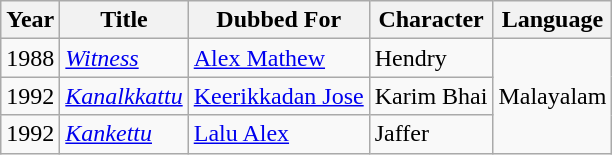<table class="wikitable sortable">
<tr>
<th scope="col">Year</th>
<th scope="col">Title</th>
<th scope="col">Dubbed For</th>
<th scope="col">Character</th>
<th scope="col">Language</th>
</tr>
<tr>
<td>1988</td>
<td><em><a href='#'>Witness</a></em></td>
<td><a href='#'>Alex Mathew</a></td>
<td>Hendry</td>
<td rowspan="3">Malayalam</td>
</tr>
<tr>
<td>1992</td>
<td><em><a href='#'>Kanalkkattu</a></em></td>
<td><a href='#'>Keerikkadan Jose</a></td>
<td>Karim Bhai</td>
</tr>
<tr>
<td>1992</td>
<td><em><a href='#'>Kankettu</a></em></td>
<td><a href='#'>Lalu Alex</a></td>
<td>Jaffer</td>
</tr>
</table>
